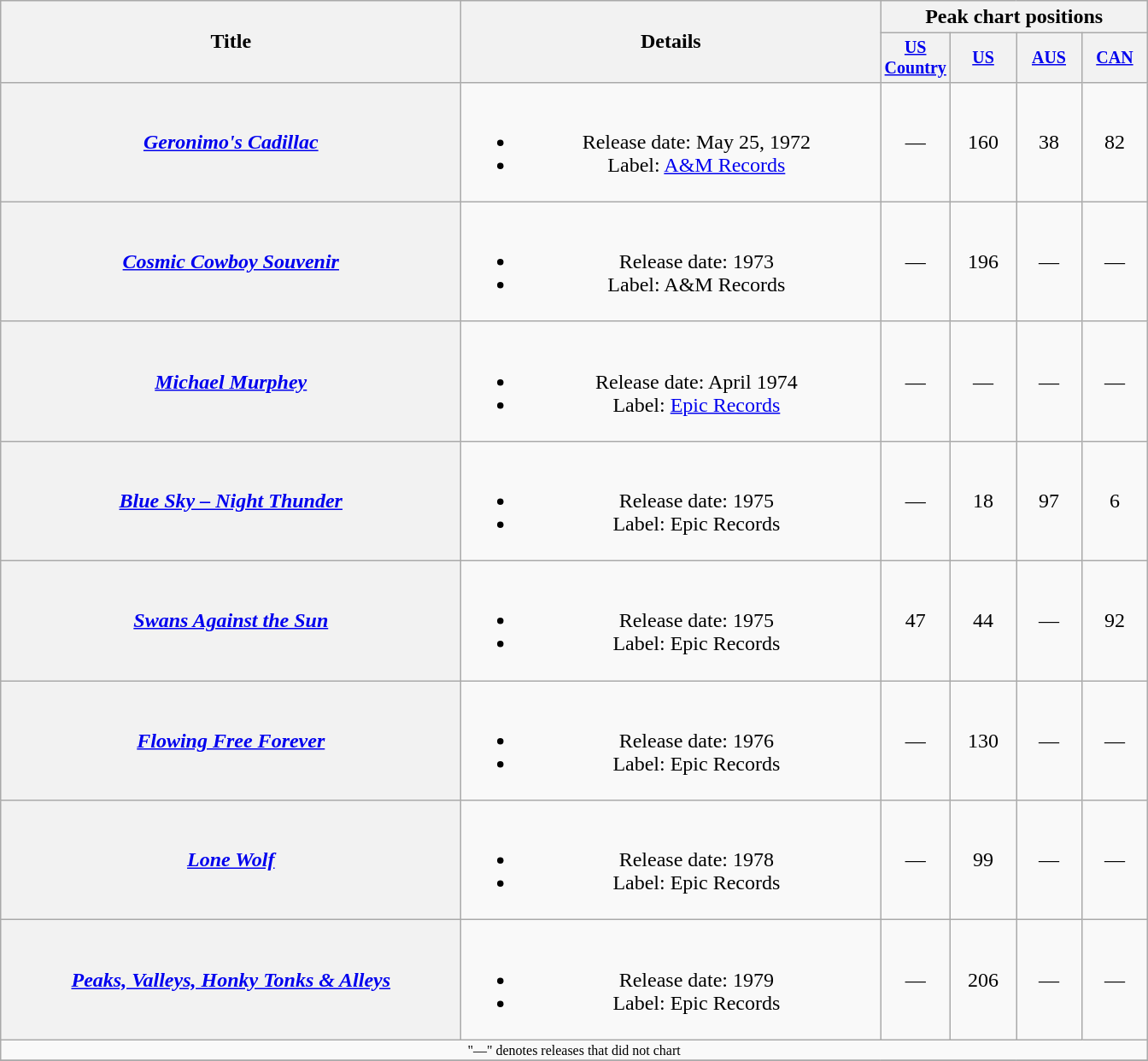<table class="wikitable plainrowheaders" style="text-align:center;">
<tr>
<th rowspan="2" style="width:22em;">Title</th>
<th rowspan="2" style="width:20em;">Details</th>
<th colspan="4">Peak chart positions</th>
</tr>
<tr style="font-size:smaller;">
<th style="width:45px;"><a href='#'>US Country</a></th>
<th style="width:45px;"><a href='#'>US</a></th>
<th style="width:45px;"><a href='#'>AUS</a></th>
<th style="width:45px;"><a href='#'>CAN</a></th>
</tr>
<tr>
<th scope="row"><em><a href='#'>Geronimo's Cadillac</a></em></th>
<td><br><ul><li>Release date: May 25, 1972</li><li>Label: <a href='#'>A&M Records</a></li></ul></td>
<td>—</td>
<td>160</td>
<td>38</td>
<td>82</td>
</tr>
<tr>
<th scope="row"><em><a href='#'>Cosmic Cowboy Souvenir</a></em></th>
<td><br><ul><li>Release date: 1973</li><li>Label: A&M Records</li></ul></td>
<td>—</td>
<td>196</td>
<td>—</td>
<td>—</td>
</tr>
<tr>
<th scope="row"><em><a href='#'>Michael Murphey</a></em></th>
<td><br><ul><li>Release date: April 1974</li><li>Label: <a href='#'>Epic Records</a></li></ul></td>
<td>—</td>
<td>—</td>
<td>—</td>
<td>—</td>
</tr>
<tr>
<th scope="row"><em><a href='#'>Blue Sky – Night Thunder</a></em></th>
<td><br><ul><li>Release date: 1975</li><li>Label: Epic Records</li></ul></td>
<td>—</td>
<td>18</td>
<td>97</td>
<td>6</td>
</tr>
<tr>
<th scope="row"><em><a href='#'>Swans Against the Sun</a></em></th>
<td><br><ul><li>Release date: 1975</li><li>Label: Epic Records</li></ul></td>
<td>47</td>
<td>44</td>
<td>—</td>
<td>92</td>
</tr>
<tr>
<th scope="row"><em><a href='#'>Flowing Free Forever</a></em></th>
<td><br><ul><li>Release date: 1976</li><li>Label: Epic Records</li></ul></td>
<td>—</td>
<td>130</td>
<td>—</td>
<td>—</td>
</tr>
<tr>
<th scope="row"><em><a href='#'>Lone Wolf</a></em></th>
<td><br><ul><li>Release date: 1978</li><li>Label: Epic Records</li></ul></td>
<td>—</td>
<td>99</td>
<td>—</td>
<td>—</td>
</tr>
<tr>
<th scope="row"><em><a href='#'>Peaks, Valleys, Honky Tonks & Alleys</a></em></th>
<td><br><ul><li>Release date: 1979</li><li>Label: Epic Records</li></ul></td>
<td>—</td>
<td>206</td>
<td>—</td>
<td>—</td>
</tr>
<tr>
<td colspan="6" style="font-size: 8pt">"—" denotes releases that did not chart</td>
</tr>
<tr>
</tr>
</table>
